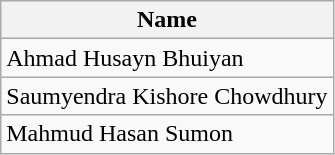<table class="wikitable">
<tr>
<th>Name</th>
</tr>
<tr>
<td>Ahmad Husayn Bhuiyan</td>
</tr>
<tr>
<td>Saumyendra Kishore Chowdhury</td>
</tr>
<tr>
<td>Mahmud Hasan Sumon</td>
</tr>
</table>
